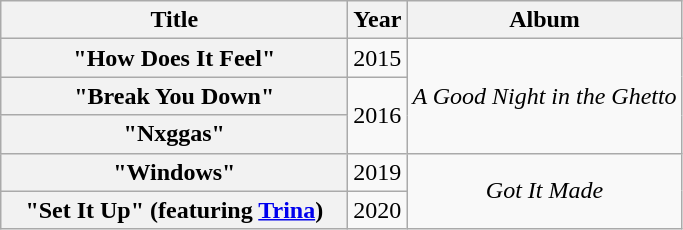<table class="wikitable plainrowheaders" style="text-align:center">
<tr>
<th scope="col" rowspan="1" style="width:14em;">Title</th>
<th scope="col" rowspan="1">Year</th>
<th scope="col" rowspan="1">Album</th>
</tr>
<tr>
<th scope="row">"How Does It Feel"</th>
<td>2015</td>
<td rowspan="3"><em>A Good Night in the Ghetto</em></td>
</tr>
<tr>
<th scope="row">"Break You Down"</th>
<td rowspan="2">2016</td>
</tr>
<tr>
<th scope="row">"Nxggas"</th>
</tr>
<tr>
<th scope="row">"Windows"</th>
<td>2019</td>
<td rowspan="2"><em>Got It Made</em></td>
</tr>
<tr>
<th scope="row">"Set It Up" (featuring <a href='#'>Trina</a>)</th>
<td>2020</td>
</tr>
</table>
